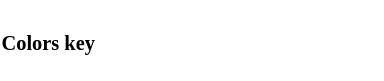<table class="floatright" style="border:none; font-size: 85%">
<tr>
<td bgcolor=white colspan=2><br></td>
</tr>
<tr>
<td colspan="1" bgcolor="#FFFFFFFF"><strong>Colors key</strong></td>
</tr>
<tr>
<td width="250px" bgcolor="#FFFFFFFF"></td>
<td bgcolor="#FFFFFFFF"></td>
</tr>
<tr>
<td bgcolor="#FFFFFFFF"></td>
<td bgcolor="#FFFFFFFF"></td>
</tr>
<tr>
<td bgcolor="#FFFFFFFF"></td>
<td bgcolor="#FFFFFFFF"></td>
</tr>
<tr>
<td colspan="2" bgcolor="#FFFFFFFF"></td>
</tr>
</table>
